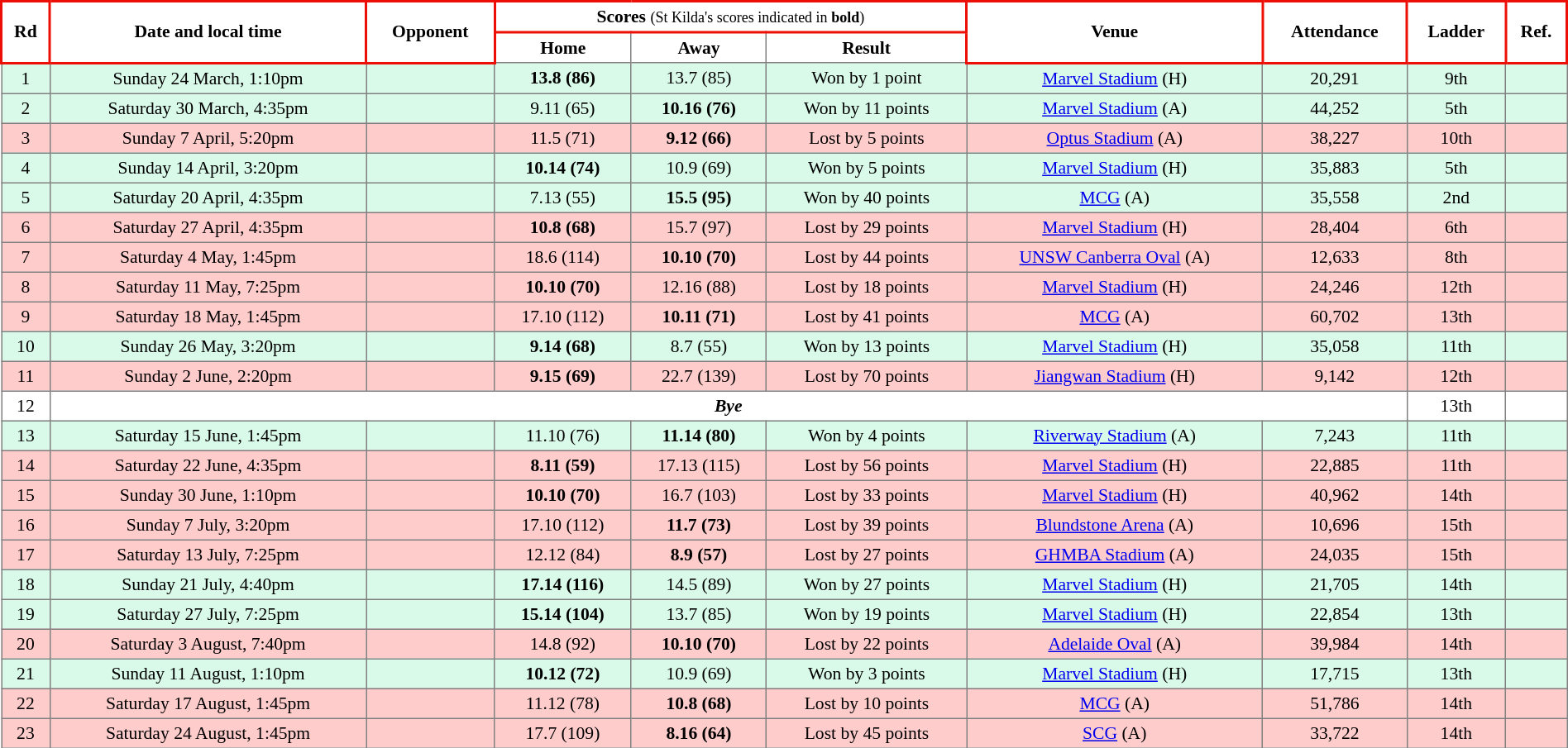<table border="1" cellpadding="3" cellspacing="0" style="border-collapse:collapse; font-size:90%; text-align:center; width:100%;">
<tr>
<td rowspan="2" style="border: solid #ED0F05 2px;"><strong>Rd</strong></td>
<td rowspan="2" style="border: solid #ED0F05 2px;"><strong>Date and local time</strong></td>
<td rowspan="2" style="border: solid #ED0F05 2px;"><strong>Opponent</strong></td>
<td colspan="3" style="border: solid #ED0F05 2px;"><strong>Scores</strong> <small>(St Kilda's scores indicated in <strong>bold</strong>)</small></td>
<td rowspan="2" style="border: solid #ED0F05 2px;"><strong>Venue</strong></td>
<td rowspan="2" style="border: solid #ED0F05 2px;"><strong>Attendance</strong></td>
<td rowspan="2" style="border: solid #ED0F05 2px;"><strong>Ladder</strong></td>
<td rowspan="2" style="border: solid #ED0F05 2px;"><strong>Ref.</strong></td>
</tr>
<tr>
<th><span>Home</span></th>
<th><span>Away</span></th>
<th><span>Result</span></th>
</tr>
<tr style="background:#d9f9e9">
<td>1</td>
<td>Sunday 24 March, 1:10pm</td>
<td></td>
<td><strong>13.8 (86)</strong></td>
<td>13.7 (85)</td>
<td>Won by 1 point</td>
<td><a href='#'>Marvel Stadium</a> (H)</td>
<td>20,291</td>
<td>9th</td>
<td></td>
</tr>
<tr style="background:#d9f9e9;">
<td>2</td>
<td>Saturday 30 March, 4:35pm</td>
<td></td>
<td>9.11 (65)</td>
<td><strong>10.16 (76)</strong></td>
<td>Won by 11 points</td>
<td><a href='#'>Marvel Stadium</a> (A)</td>
<td>44,252</td>
<td>5th</td>
<td></td>
</tr>
<tr style="background:#fcc;">
<td>3</td>
<td>Sunday 7 April, 5:20pm</td>
<td></td>
<td>11.5 (71)</td>
<td><strong>9.12 (66)</strong></td>
<td>Lost by 5 points</td>
<td><a href='#'>Optus Stadium</a> (A)</td>
<td>38,227</td>
<td>10th</td>
<td></td>
</tr>
<tr style="background:#d9f9e9;">
<td>4</td>
<td>Sunday 14 April, 3:20pm</td>
<td></td>
<td><strong>10.14 (74)</strong></td>
<td>10.9 (69)</td>
<td>Won by 5 points</td>
<td><a href='#'>Marvel Stadium</a> (H)</td>
<td>35,883</td>
<td>5th</td>
<td></td>
</tr>
<tr style="background:#d9f9e9;">
<td>5</td>
<td>Saturday 20 April, 4:35pm</td>
<td></td>
<td>7.13 (55)</td>
<td><strong>15.5 (95)</strong></td>
<td>Won by 40 points</td>
<td><a href='#'>MCG</a> (A)</td>
<td>35,558</td>
<td>2nd</td>
<td></td>
</tr>
<tr style="background:#fcc;">
<td>6</td>
<td>Saturday 27 April, 4:35pm</td>
<td></td>
<td><strong>10.8 (68)</strong></td>
<td>15.7 (97)</td>
<td>Lost by 29 points</td>
<td><a href='#'>Marvel Stadium</a> (H)</td>
<td>28,404</td>
<td>6th</td>
<td></td>
</tr>
<tr style="background:#fcc;">
<td>7</td>
<td>Saturday 4 May, 1:45pm</td>
<td></td>
<td>18.6 (114)</td>
<td><strong>10.10 (70)</strong></td>
<td>Lost by 44 points</td>
<td><a href='#'>UNSW Canberra Oval</a> (A)</td>
<td>12,633</td>
<td>8th</td>
<td></td>
</tr>
<tr style="background:#fcc;">
<td>8</td>
<td>Saturday 11 May, 7:25pm</td>
<td></td>
<td><strong>10.10 (70)</strong></td>
<td>12.16 (88)</td>
<td>Lost by 18 points</td>
<td><a href='#'>Marvel Stadium</a> (H)</td>
<td>24,246</td>
<td>12th</td>
<td></td>
</tr>
<tr style="background:#fcc;">
<td>9</td>
<td>Saturday 18 May, 1:45pm</td>
<td></td>
<td>17.10 (112)</td>
<td><strong>10.11 (71)</strong></td>
<td>Lost by 41 points</td>
<td><a href='#'>MCG</a> (A)</td>
<td>60,702</td>
<td>13th</td>
<td></td>
</tr>
<tr style="background:#d9f9e9;">
<td>10</td>
<td>Sunday 26 May, 3:20pm</td>
<td></td>
<td><strong>9.14 (68)</strong></td>
<td>8.7 (55)</td>
<td>Won by 13 points</td>
<td><a href='#'>Marvel Stadium</a> (H)</td>
<td>35,058</td>
<td>11th</td>
<td></td>
</tr>
<tr style="background:#fcc;">
<td>11</td>
<td>Sunday 2 June, 2:20pm</td>
<td></td>
<td><strong>9.15 (69)</strong></td>
<td>22.7 (139)</td>
<td>Lost by 70 points</td>
<td><a href='#'>Jiangwan Stadium</a> (H)</td>
<td>9,142</td>
<td>12th</td>
<td></td>
</tr>
<tr>
<td>12</td>
<th colspan="7"><span><em>Bye</em></span></th>
<td>13th</td>
<th colspan="1"><span></span></th>
</tr>
<tr style="background:#d9f9e9;">
<td>13</td>
<td>Saturday 15 June, 1:45pm</td>
<td></td>
<td>11.10 (76)</td>
<td><strong>11.14 (80)</strong></td>
<td>Won by 4 points</td>
<td><a href='#'>Riverway Stadium</a> (A)</td>
<td>7,243</td>
<td>11th</td>
<td></td>
</tr>
<tr style="background:#fcc;">
<td>14</td>
<td>Saturday 22 June, 4:35pm</td>
<td></td>
<td><strong>8.11 (59)</strong></td>
<td>17.13 (115)</td>
<td>Lost by 56 points</td>
<td><a href='#'>Marvel Stadium</a> (H)</td>
<td>22,885</td>
<td>11th</td>
<td></td>
</tr>
<tr style="background:#fcc;">
<td>15</td>
<td>Sunday 30 June, 1:10pm</td>
<td></td>
<td><strong>10.10 (70)</strong></td>
<td>16.7 (103)</td>
<td>Lost by 33 points</td>
<td><a href='#'>Marvel Stadium</a> (H)</td>
<td>40,962</td>
<td>14th</td>
<td></td>
</tr>
<tr style="background:#fcc;">
<td>16</td>
<td>Sunday 7 July, 3:20pm</td>
<td></td>
<td>17.10 (112)</td>
<td><strong>11.7 (73)</strong></td>
<td>Lost by 39 points</td>
<td><a href='#'>Blundstone Arena</a> (A)</td>
<td>10,696</td>
<td>15th</td>
<td></td>
</tr>
<tr style="background:#fcc;">
<td>17</td>
<td>Saturday 13 July, 7:25pm</td>
<td></td>
<td>12.12 (84)</td>
<td><strong>8.9 (57)</strong></td>
<td>Lost by 27 points</td>
<td><a href='#'>GHMBA Stadium</a> (A)</td>
<td>24,035</td>
<td>15th</td>
<td></td>
</tr>
<tr style="background:#d9f9e9;">
<td>18</td>
<td>Sunday 21 July, 4:40pm</td>
<td></td>
<td><strong>17.14 (116)</strong></td>
<td>14.5 (89)</td>
<td>Won by 27 points</td>
<td><a href='#'>Marvel Stadium</a> (H)</td>
<td>21,705</td>
<td>14th</td>
<td></td>
</tr>
<tr style="background:#d9f9e9;">
<td>19</td>
<td>Saturday 27 July, 7:25pm</td>
<td></td>
<td><strong>15.14 (104)</strong></td>
<td>13.7 (85)</td>
<td>Won by 19 points</td>
<td><a href='#'>Marvel Stadium</a> (H)</td>
<td>22,854</td>
<td>13th</td>
<td></td>
</tr>
<tr style="background:#fcc;">
<td>20</td>
<td>Saturday 3 August, 7:40pm</td>
<td></td>
<td>14.8 (92)</td>
<td><strong>10.10 (70)</strong></td>
<td>Lost by 22 points</td>
<td><a href='#'>Adelaide Oval</a> (A)</td>
<td>39,984</td>
<td>14th</td>
<td></td>
</tr>
<tr style="background:#d9f9e9;">
<td>21</td>
<td>Sunday 11 August, 1:10pm</td>
<td></td>
<td><strong>10.12 (72)</strong></td>
<td>10.9 (69)</td>
<td>Won by 3 points</td>
<td><a href='#'>Marvel Stadium</a> (H)</td>
<td>17,715</td>
<td>13th</td>
<td></td>
</tr>
<tr style="background:#fcc;">
<td>22</td>
<td>Saturday 17 August, 1:45pm</td>
<td></td>
<td>11.12 (78)</td>
<td><strong>10.8 (68)</strong></td>
<td>Lost by 10 points</td>
<td><a href='#'>MCG</a> (A)</td>
<td>51,786</td>
<td>14th</td>
<td></td>
</tr>
<tr style="background:#fcc;">
<td>23</td>
<td>Saturday 24 August, 1:45pm</td>
<td></td>
<td>17.7 (109)</td>
<td><strong>8.16 (64)</strong></td>
<td>Lost by 45 points</td>
<td><a href='#'>SCG</a> (A)</td>
<td>33,722</td>
<td>14th</td>
<td></td>
</tr>
</table>
